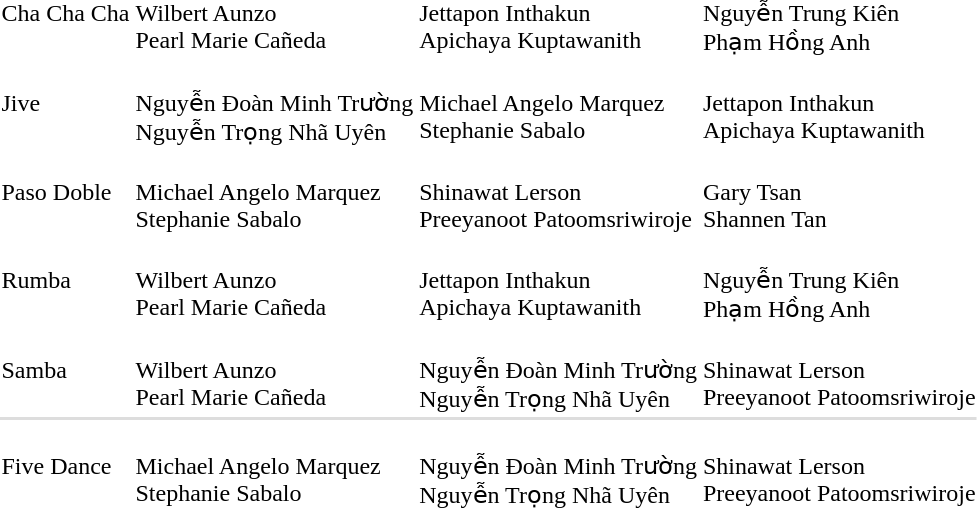<table>
<tr>
<td>Cha Cha Cha</td>
<td><br>Wilbert Aunzo<br>Pearl Marie Cañeda</td>
<td><br>Jettapon Inthakun<br>Apichaya Kuptawanith</td>
<td><br>Nguyễn Trung Kiên<br>Phạm Hồng Anh</td>
</tr>
<tr>
<td>Jive</td>
<td><br>Nguyễn Đoàn Minh Trường<br>Nguyễn Trọng Nhã Uyên</td>
<td><br>Michael Angelo Marquez<br>Stephanie Sabalo</td>
<td><br>Jettapon Inthakun<br>Apichaya Kuptawanith</td>
</tr>
<tr>
<td>Paso Doble</td>
<td><br>Michael Angelo Marquez<br>Stephanie Sabalo</td>
<td><br>Shinawat Lerson<br>Preeyanoot Patoomsriwiroje</td>
<td><br>Gary Tsan<br>Shannen Tan</td>
</tr>
<tr>
<td>Rumba</td>
<td><br>Wilbert Aunzo<br>Pearl Marie Cañeda</td>
<td><br>Jettapon Inthakun<br>Apichaya Kuptawanith</td>
<td><br>Nguyễn Trung Kiên<br>Phạm Hồng Anh</td>
</tr>
<tr>
<td>Samba</td>
<td><br>Wilbert Aunzo<br>Pearl Marie Cañeda</td>
<td><br>Nguyễn Đoàn Minh Trường<br>Nguyễn Trọng Nhã Uyên</td>
<td><br>Shinawat Lerson<br>Preeyanoot Patoomsriwiroje</td>
</tr>
<tr style="background:#dddddd;">
<td colspan=7></td>
</tr>
<tr>
<td>Five Dance</td>
<td><br>Michael Angelo Marquez <br>Stephanie Sabalo</td>
<td><br>Nguyễn Đoàn Minh Trường<br>Nguyễn Trọng Nhã Uyên</td>
<td><br>Shinawat Lerson<br>Preeyanoot Patoomsriwiroje</td>
</tr>
</table>
